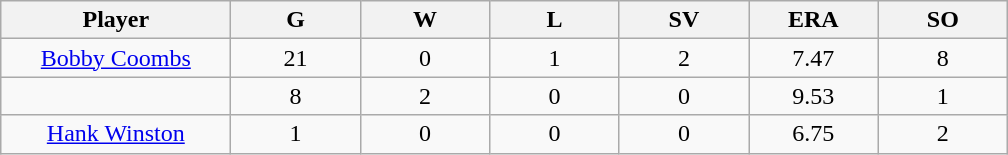<table class="wikitable sortable">
<tr>
<th bgcolor="#DDDDFF" width="16%">Player</th>
<th bgcolor="#DDDDFF" width="9%">G</th>
<th bgcolor="#DDDDFF" width="9%">W</th>
<th bgcolor="#DDDDFF" width="9%">L</th>
<th bgcolor="#DDDDFF" width="9%">SV</th>
<th bgcolor="#DDDDFF" width="9%">ERA</th>
<th bgcolor="#DDDDFF" width="9%">SO</th>
</tr>
<tr align="center">
<td><a href='#'>Bobby Coombs</a></td>
<td>21</td>
<td>0</td>
<td>1</td>
<td>2</td>
<td>7.47</td>
<td>8</td>
</tr>
<tr align=center>
<td></td>
<td>8</td>
<td>2</td>
<td>0</td>
<td>0</td>
<td>9.53</td>
<td>1</td>
</tr>
<tr align="center">
<td><a href='#'>Hank Winston</a></td>
<td>1</td>
<td>0</td>
<td>0</td>
<td>0</td>
<td>6.75</td>
<td>2</td>
</tr>
</table>
